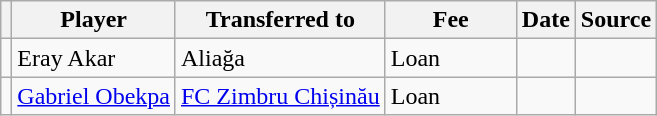<table class="wikitable plainrowheaders sortable">
<tr>
<th></th>
<th scope="col">Player</th>
<th>Transferred to</th>
<th style="width: 80px;">Fee</th>
<th scope="col">Date</th>
<th scope="col">Source</th>
</tr>
<tr>
<td align="center"></td>
<td> Eray Akar</td>
<td> Aliağa</td>
<td>Loan</td>
<td></td>
<td></td>
</tr>
<tr>
<td align="center"></td>
<td> <a href='#'>Gabriel Obekpa</a></td>
<td> <a href='#'>FC Zimbru Chișinău</a></td>
<td>Loan</td>
<td></td>
<td></td>
</tr>
</table>
